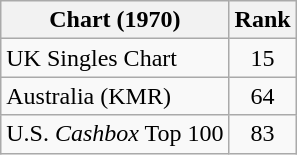<table class="wikitable">
<tr>
<th>Chart (1970)</th>
<th>Rank</th>
</tr>
<tr>
<td>UK Singles Chart</td>
<td style="text-align:center;">15</td>
</tr>
<tr>
<td>Australia (KMR)</td>
<td style="text-align:center;">64</td>
</tr>
<tr>
<td>U.S. <em>Cashbox</em> Top 100</td>
<td style="text-align:center;">83</td>
</tr>
</table>
